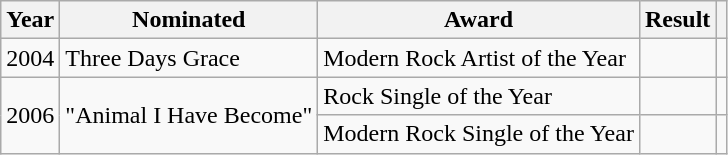<table class="wikitable">
<tr>
<th>Year</th>
<th>Nominated</th>
<th>Award</th>
<th>Result</th>
<th></th>
</tr>
<tr>
<td>2004</td>
<td>Three Days Grace</td>
<td>Modern Rock Artist of the Year</td>
<td></td>
<td style="text-align:center;"></td>
</tr>
<tr>
<td rowspan="2">2006</td>
<td rowspan="2">"Animal I Have Become"</td>
<td>Rock Single of the Year</td>
<td></td>
<td style="text-align:center;"></td>
</tr>
<tr>
<td>Modern Rock Single of the Year</td>
<td></td>
<td style="text-align:center;"></td>
</tr>
</table>
